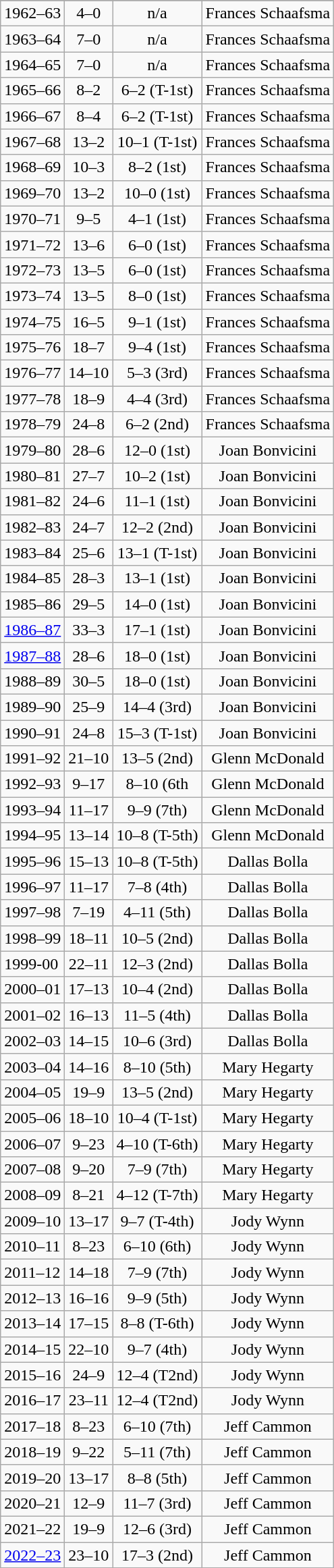<table class="wikitable" style="text-align:center">
<tr>
</tr>
<tr>
<td style="text-align:left">1962–63</td>
<td>4–0</td>
<td>n/a</td>
<td>Frances Schaafsma</td>
</tr>
<tr>
<td style="text-align:left">1963–64</td>
<td>7–0</td>
<td>n/a</td>
<td>Frances Schaafsma</td>
</tr>
<tr>
<td style="text-align:left">1964–65</td>
<td>7–0</td>
<td>n/a</td>
<td>Frances Schaafsma</td>
</tr>
<tr>
<td style="text-align:left">1965–66</td>
<td>8–2</td>
<td>6–2 (T-1st)</td>
<td>Frances Schaafsma</td>
</tr>
<tr>
<td style="text-align:left">1966–67</td>
<td>8–4</td>
<td>6–2 (T-1st)</td>
<td>Frances Schaafsma</td>
</tr>
<tr>
<td style="text-align:left">1967–68</td>
<td>13–2</td>
<td>10–1 (T-1st)</td>
<td>Frances Schaafsma</td>
</tr>
<tr>
<td style="text-align:left">1968–69</td>
<td>10–3</td>
<td>8–2 (1st)</td>
<td>Frances Schaafsma</td>
</tr>
<tr>
<td style="text-align:left">1969–70</td>
<td>13–2</td>
<td>10–0 (1st)</td>
<td>Frances Schaafsma</td>
</tr>
<tr>
<td style="text-align:left">1970–71</td>
<td>9–5</td>
<td>4–1 (1st)</td>
<td>Frances Schaafsma</td>
</tr>
<tr>
<td style="text-align:left">1971–72</td>
<td>13–6</td>
<td>6–0 (1st)</td>
<td>Frances Schaafsma</td>
</tr>
<tr>
<td style="text-align:left">1972–73</td>
<td>13–5</td>
<td>6–0 (1st)</td>
<td>Frances Schaafsma</td>
</tr>
<tr>
<td style="text-align:left">1973–74</td>
<td>13–5</td>
<td>8–0 (1st)</td>
<td>Frances Schaafsma</td>
</tr>
<tr>
<td style="text-align:left">1974–75</td>
<td>16–5</td>
<td>9–1 (1st)</td>
<td>Frances Schaafsma</td>
</tr>
<tr>
<td style="text-align:left">1975–76</td>
<td>18–7</td>
<td>9–4 (1st)</td>
<td>Frances Schaafsma</td>
</tr>
<tr>
<td style="text-align:left">1976–77</td>
<td>14–10</td>
<td>5–3 (3rd)</td>
<td>Frances Schaafsma</td>
</tr>
<tr>
<td style="text-align:left">1977–78</td>
<td>18–9</td>
<td>4–4 (3rd)</td>
<td>Frances Schaafsma</td>
</tr>
<tr>
<td style="text-align:left">1978–79</td>
<td>24–8</td>
<td>6–2 (2nd)</td>
<td>Frances Schaafsma</td>
</tr>
<tr>
<td style="text-align:left">1979–80</td>
<td>28–6</td>
<td>12–0 (1st)</td>
<td>Joan Bonvicini</td>
</tr>
<tr>
<td style="text-align:left">1980–81</td>
<td>27–7</td>
<td>10–2 (1st)</td>
<td>Joan Bonvicini</td>
</tr>
<tr>
<td style="text-align:left">1981–82</td>
<td>24–6</td>
<td>11–1 (1st)</td>
<td>Joan Bonvicini</td>
</tr>
<tr>
<td style="text-align:left">1982–83</td>
<td>24–7</td>
<td>12–2 (2nd)</td>
<td>Joan Bonvicini</td>
</tr>
<tr>
<td style="text-align:left">1983–84</td>
<td>25–6</td>
<td>13–1 (T-1st)</td>
<td>Joan Bonvicini</td>
</tr>
<tr>
<td style="text-align:left">1984–85</td>
<td>28–3</td>
<td>13–1 (1st)</td>
<td>Joan Bonvicini</td>
</tr>
<tr>
<td style="text-align:left">1985–86</td>
<td>29–5</td>
<td>14–0 (1st)</td>
<td>Joan Bonvicini</td>
</tr>
<tr>
<td style="text-align:left"><a href='#'>1986–87</a></td>
<td>33–3</td>
<td>17–1 (1st)</td>
<td>Joan Bonvicini</td>
</tr>
<tr>
<td style="text-align:left"><a href='#'>1987–88</a></td>
<td>28–6</td>
<td>18–0 (1st)</td>
<td>Joan Bonvicini</td>
</tr>
<tr>
<td style="text-align:left">1988–89</td>
<td>30–5</td>
<td>18–0 (1st)</td>
<td>Joan Bonvicini</td>
</tr>
<tr>
<td style="text-align:left">1989–90</td>
<td>25–9</td>
<td>14–4 (3rd)</td>
<td>Joan Bonvicini</td>
</tr>
<tr>
<td style="text-align:left">1990–91</td>
<td>24–8</td>
<td>15–3 (T-1st)</td>
<td>Joan Bonvicini</td>
</tr>
<tr>
<td style="text-align:left">1991–92</td>
<td>21–10</td>
<td>13–5 (2nd)</td>
<td>Glenn McDonald</td>
</tr>
<tr>
<td style="text-align:left">1992–93</td>
<td>9–17</td>
<td>8–10 (6th</td>
<td>Glenn McDonald</td>
</tr>
<tr>
<td style="text-align:left">1993–94</td>
<td>11–17</td>
<td>9–9 (7th)</td>
<td>Glenn McDonald</td>
</tr>
<tr>
<td style="text-align:left">1994–95</td>
<td>13–14</td>
<td>10–8 (T-5th)</td>
<td>Glenn McDonald</td>
</tr>
<tr>
<td style="text-align:left">1995–96</td>
<td>15–13</td>
<td>10–8 (T-5th)</td>
<td>Dallas Bolla</td>
</tr>
<tr>
<td style="text-align:left">1996–97</td>
<td>11–17</td>
<td>7–8 (4th)</td>
<td>Dallas Bolla</td>
</tr>
<tr>
<td style="text-align:left">1997–98</td>
<td>7–19</td>
<td>4–11 (5th)</td>
<td>Dallas Bolla</td>
</tr>
<tr>
<td style="text-align:left">1998–99</td>
<td>18–11</td>
<td>10–5 (2nd)</td>
<td>Dallas Bolla</td>
</tr>
<tr>
<td style="text-align:left">1999-00</td>
<td>22–11</td>
<td>12–3 (2nd)</td>
<td>Dallas Bolla</td>
</tr>
<tr>
<td style="text-align:left">2000–01</td>
<td>17–13</td>
<td>10–4 (2nd)</td>
<td>Dallas Bolla</td>
</tr>
<tr>
<td style="text-align:left">2001–02</td>
<td>16–13</td>
<td>11–5 (4th)</td>
<td>Dallas Bolla</td>
</tr>
<tr>
<td style="text-align:left">2002–03</td>
<td>14–15</td>
<td>10–6 (3rd)</td>
<td>Dallas Bolla</td>
</tr>
<tr>
<td style="text-align:left">2003–04</td>
<td>14–16</td>
<td>8–10 (5th)</td>
<td>Mary Hegarty</td>
</tr>
<tr>
<td style="text-align:left">2004–05</td>
<td>19–9</td>
<td>13–5 (2nd)</td>
<td>Mary Hegarty</td>
</tr>
<tr>
<td style="text-align:left">2005–06</td>
<td>18–10</td>
<td>10–4 (T-1st)</td>
<td>Mary Hegarty</td>
</tr>
<tr>
<td style="text-align:left">2006–07</td>
<td>9–23</td>
<td>4–10 (T-6th)</td>
<td>Mary Hegarty</td>
</tr>
<tr>
<td style="text-align:left">2007–08</td>
<td>9–20</td>
<td>7–9 (7th)</td>
<td>Mary Hegarty</td>
</tr>
<tr>
<td style="text-align:left">2008–09</td>
<td>8–21</td>
<td>4–12 (T-7th)</td>
<td>Mary Hegarty</td>
</tr>
<tr>
<td style="text-align:left">2009–10</td>
<td>13–17</td>
<td>9–7 (T-4th)</td>
<td>Jody Wynn</td>
</tr>
<tr>
<td style="text-align:left">2010–11</td>
<td>8–23</td>
<td>6–10 (6th)</td>
<td>Jody Wynn</td>
</tr>
<tr>
<td style="text-align:left">2011–12</td>
<td>14–18</td>
<td>7–9 (7th)</td>
<td>Jody Wynn</td>
</tr>
<tr>
<td style="text-align:left">2012–13</td>
<td>16–16</td>
<td>9–9 (5th)</td>
<td>Jody Wynn</td>
</tr>
<tr>
<td style="text-align:left">2013–14</td>
<td>17–15</td>
<td>8–8 (T-6th)</td>
<td>Jody Wynn</td>
</tr>
<tr>
<td style="text-align:left">2014–15</td>
<td>22–10</td>
<td>9–7 (4th)</td>
<td>Jody Wynn</td>
</tr>
<tr>
<td style="text-align:left">2015–16</td>
<td>24–9</td>
<td>12–4 (T2nd)</td>
<td>Jody Wynn</td>
</tr>
<tr>
<td style="text-align:left">2016–17</td>
<td>23–11</td>
<td>12–4 (T2nd)</td>
<td>Jody Wynn</td>
</tr>
<tr>
<td style="text-align:left">2017–18</td>
<td>8–23</td>
<td>6–10 (7th)</td>
<td>Jeff Cammon</td>
</tr>
<tr>
<td style="text-align:left">2018–19</td>
<td>9–22</td>
<td>5–11 (7th)</td>
<td>Jeff Cammon</td>
</tr>
<tr>
<td style="text-align:left">2019–20</td>
<td>13–17</td>
<td>8–8 (5th)</td>
<td>Jeff Cammon</td>
</tr>
<tr>
<td style="text-align:left">2020–21</td>
<td>12–9</td>
<td>11–7 (3rd)</td>
<td>Jeff Cammon</td>
</tr>
<tr>
<td style="text-align:left">2021–22</td>
<td>19–9</td>
<td>12–6 (3rd)</td>
<td>Jeff Cammon</td>
</tr>
<tr>
<td style="text-align:left"><a href='#'>2022–23</a></td>
<td>23–10</td>
<td>17–3 (2nd)</td>
<td>Jeff Cammon</td>
</tr>
</table>
